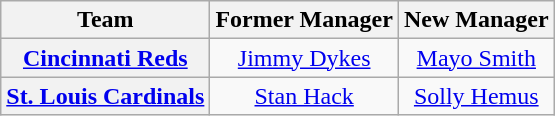<table class="wikitable plainrowheaders" style="text-align:center;">
<tr>
<th>Team</th>
<th>Former Manager</th>
<th>New Manager</th>
</tr>
<tr>
<th scope="row" style="text-align:center;"><a href='#'>Cincinnati Reds</a></th>
<td><a href='#'>Jimmy Dykes</a></td>
<td><a href='#'>Mayo Smith</a></td>
</tr>
<tr>
<th scope="row" style="text-align:center;"><a href='#'>St. Louis Cardinals</a></th>
<td><a href='#'>Stan Hack</a></td>
<td><a href='#'>Solly Hemus</a></td>
</tr>
</table>
